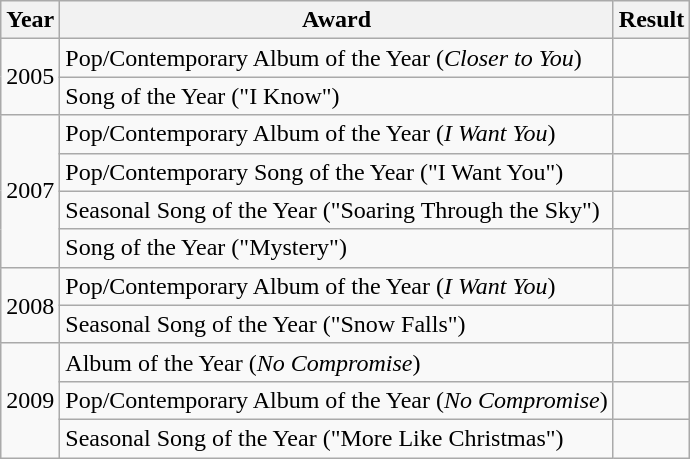<table class="wikitable">
<tr>
<th>Year</th>
<th>Award</th>
<th>Result</th>
</tr>
<tr>
<td rowspan="2">2005</td>
<td>Pop/Contemporary Album of the Year (<em>Closer to You</em>)</td>
<td></td>
</tr>
<tr>
<td>Song of the Year ("I Know")</td>
<td></td>
</tr>
<tr>
<td rowspan="4">2007</td>
<td>Pop/Contemporary Album of the Year (<em>I Want You</em>)</td>
<td></td>
</tr>
<tr>
<td>Pop/Contemporary Song of the Year ("I Want You")</td>
<td></td>
</tr>
<tr>
<td>Seasonal Song of the Year ("Soaring Through the Sky")</td>
<td></td>
</tr>
<tr>
<td>Song of the Year ("Mystery")</td>
<td></td>
</tr>
<tr>
<td rowspan="2">2008</td>
<td>Pop/Contemporary Album of the Year (<em>I Want You</em>)</td>
<td></td>
</tr>
<tr>
<td>Seasonal Song of the Year ("Snow Falls")</td>
<td></td>
</tr>
<tr>
<td rowspan="3">2009</td>
<td>Album of the Year (<em>No Compromise</em>)</td>
<td></td>
</tr>
<tr>
<td>Pop/Contemporary Album of the Year (<em>No Compromise</em>)</td>
<td></td>
</tr>
<tr>
<td>Seasonal Song of the Year ("More Like Christmas")</td>
<td></td>
</tr>
</table>
